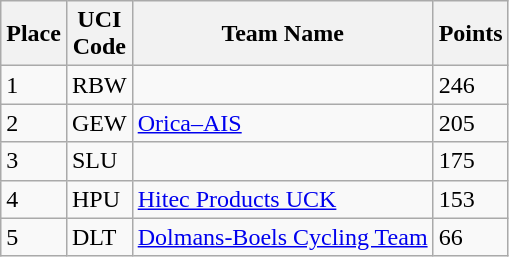<table class="wikitable">
<tr>
<th>Place</th>
<th>UCI<br>Code</th>
<th>Team Name</th>
<th>Points</th>
</tr>
<tr>
<td>1</td>
<td>RBW</td>
<td></td>
<td>246</td>
</tr>
<tr>
<td>2</td>
<td>GEW</td>
<td><a href='#'>Orica–AIS</a></td>
<td>205</td>
</tr>
<tr>
<td>3</td>
<td>SLU</td>
<td></td>
<td>175</td>
</tr>
<tr>
<td>4</td>
<td>HPU</td>
<td><a href='#'>Hitec Products UCK</a></td>
<td>153</td>
</tr>
<tr>
<td>5</td>
<td>DLT</td>
<td><a href='#'>Dolmans-Boels Cycling Team</a></td>
<td>66</td>
</tr>
</table>
